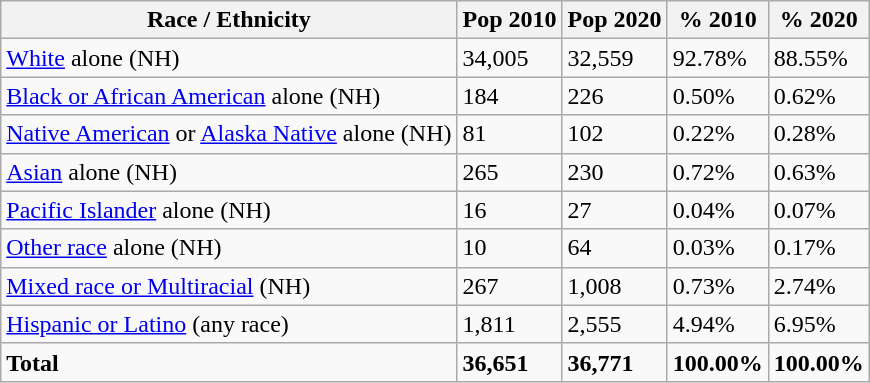<table class="wikitable">
<tr>
<th>Race / Ethnicity</th>
<th>Pop 2010</th>
<th>Pop 2020</th>
<th>% 2010</th>
<th>% 2020</th>
</tr>
<tr>
<td><a href='#'>White</a> alone (NH)</td>
<td>34,005</td>
<td>32,559</td>
<td>92.78%</td>
<td>88.55%</td>
</tr>
<tr>
<td><a href='#'>Black or African American</a> alone (NH)</td>
<td>184</td>
<td>226</td>
<td>0.50%</td>
<td>0.62%</td>
</tr>
<tr>
<td><a href='#'>Native American</a> or <a href='#'>Alaska Native</a> alone (NH)</td>
<td>81</td>
<td>102</td>
<td>0.22%</td>
<td>0.28%</td>
</tr>
<tr>
<td><a href='#'>Asian</a> alone (NH)</td>
<td>265</td>
<td>230</td>
<td>0.72%</td>
<td>0.63%</td>
</tr>
<tr>
<td><a href='#'>Pacific Islander</a> alone (NH)</td>
<td>16</td>
<td>27</td>
<td>0.04%</td>
<td>0.07%</td>
</tr>
<tr>
<td><a href='#'>Other race</a> alone (NH)</td>
<td>10</td>
<td>64</td>
<td>0.03%</td>
<td>0.17%</td>
</tr>
<tr>
<td><a href='#'>Mixed race or Multiracial</a> (NH)</td>
<td>267</td>
<td>1,008</td>
<td>0.73%</td>
<td>2.74%</td>
</tr>
<tr>
<td><a href='#'>Hispanic or Latino</a> (any race)</td>
<td>1,811</td>
<td>2,555</td>
<td>4.94%</td>
<td>6.95%</td>
</tr>
<tr>
<td><strong>Total</strong></td>
<td><strong>36,651</strong></td>
<td><strong>36,771</strong></td>
<td><strong>100.00%</strong></td>
<td><strong>100.00%</strong></td>
</tr>
</table>
